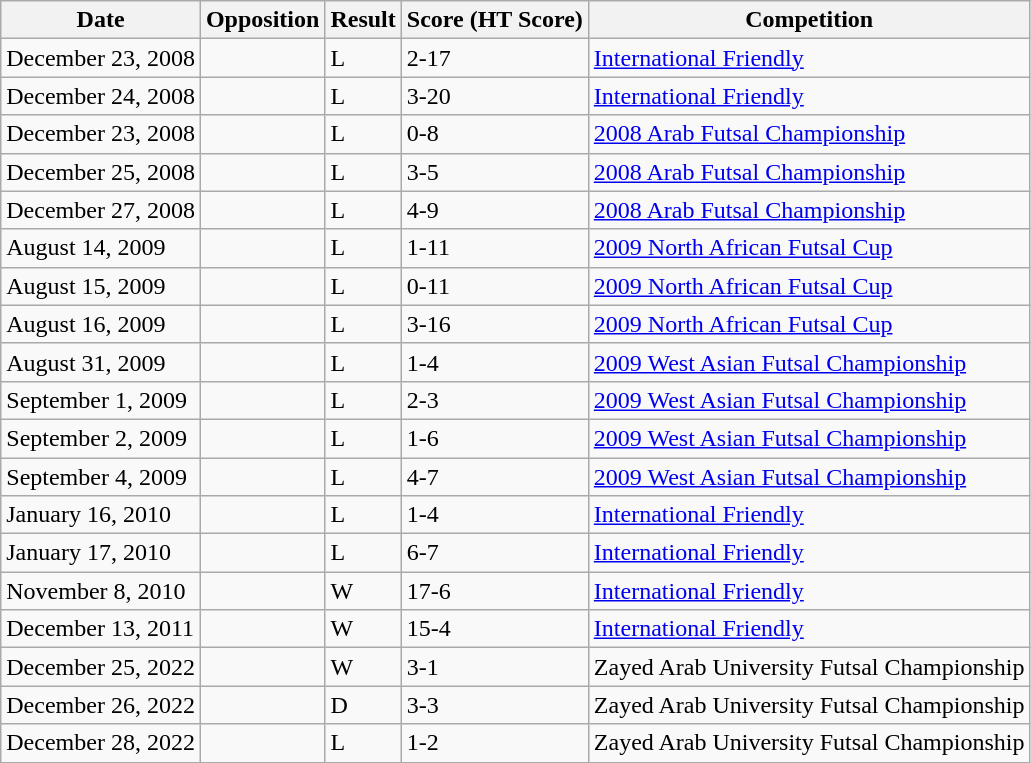<table class="wikitable" style="text-align: left;">
<tr>
<th>Date</th>
<th>Opposition</th>
<th>Result</th>
<th>Score (HT Score)</th>
<th>Competition</th>
</tr>
<tr>
<td>December 23, 2008</td>
<td></td>
<td>L</td>
<td>2-17</td>
<td><a href='#'>International Friendly</a></td>
</tr>
<tr>
<td>December 24, 2008</td>
<td></td>
<td>L</td>
<td>3-20</td>
<td><a href='#'>International Friendly</a></td>
</tr>
<tr>
<td>December 23, 2008</td>
<td></td>
<td>L</td>
<td>0-8</td>
<td><a href='#'>2008 Arab Futsal Championship</a></td>
</tr>
<tr>
<td>December 25, 2008</td>
<td></td>
<td>L</td>
<td>3-5</td>
<td><a href='#'>2008 Arab Futsal Championship</a></td>
</tr>
<tr>
<td>December 27, 2008</td>
<td></td>
<td>L</td>
<td>4-9</td>
<td><a href='#'>2008 Arab Futsal Championship</a></td>
</tr>
<tr>
<td>August 14, 2009</td>
<td></td>
<td>L</td>
<td>1-11</td>
<td><a href='#'>2009 North African Futsal Cup</a></td>
</tr>
<tr>
<td>August 15, 2009</td>
<td></td>
<td>L</td>
<td>0-11</td>
<td><a href='#'>2009 North African Futsal Cup</a></td>
</tr>
<tr>
<td>August 16, 2009</td>
<td></td>
<td>L</td>
<td>3-16</td>
<td><a href='#'>2009 North African Futsal Cup</a></td>
</tr>
<tr>
<td>August 31, 2009</td>
<td></td>
<td>L</td>
<td>1-4</td>
<td><a href='#'>2009 West Asian Futsal Championship</a></td>
</tr>
<tr>
<td>September 1, 2009</td>
<td></td>
<td>L</td>
<td>2-3</td>
<td><a href='#'>2009 West Asian Futsal Championship</a></td>
</tr>
<tr>
<td>September 2, 2009</td>
<td></td>
<td>L</td>
<td>1-6</td>
<td><a href='#'>2009 West Asian Futsal Championship</a></td>
</tr>
<tr>
<td>September 4, 2009</td>
<td></td>
<td>L</td>
<td>4-7</td>
<td><a href='#'>2009 West Asian Futsal Championship</a></td>
</tr>
<tr>
<td>January 16, 2010</td>
<td></td>
<td>L</td>
<td>1-4</td>
<td><a href='#'>International Friendly</a></td>
</tr>
<tr>
<td>January 17, 2010</td>
<td></td>
<td>L</td>
<td>6-7</td>
<td><a href='#'>International Friendly</a></td>
</tr>
<tr>
<td>November 8, 2010</td>
<td></td>
<td>W</td>
<td>17-6</td>
<td><a href='#'>International Friendly</a></td>
</tr>
<tr>
<td>December 13, 2011</td>
<td></td>
<td>W</td>
<td>15-4</td>
<td><a href='#'>International Friendly</a></td>
</tr>
<tr>
<td>December 25, 2022</td>
<td></td>
<td>W</td>
<td>3-1</td>
<td>Zayed Arab University Futsal Championship</td>
</tr>
<tr>
<td>December 26, 2022</td>
<td></td>
<td>D</td>
<td>3-3</td>
<td>Zayed Arab University Futsal Championship</td>
</tr>
<tr>
<td>December 28, 2022</td>
<td></td>
<td>L</td>
<td>1-2</td>
<td>Zayed Arab University Futsal Championship</td>
</tr>
</table>
